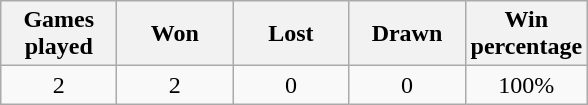<table class="wikitable" style="text-align:center">
<tr>
<th width="70">Games played</th>
<th width="70">Won</th>
<th width="70">Lost</th>
<th width="70">Drawn</th>
<th width="70">Win percentage</th>
</tr>
<tr>
<td>2</td>
<td>2</td>
<td>0</td>
<td>0</td>
<td>100%</td>
</tr>
</table>
